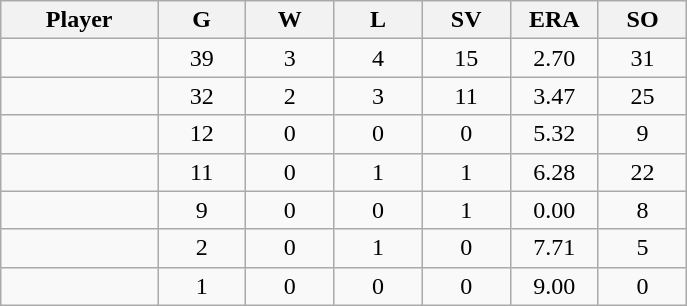<table class="wikitable sortable">
<tr>
<th bgcolor="#DDDDFF" width="16%">Player</th>
<th bgcolor="#DDDDFF" width="9%">G</th>
<th bgcolor="#DDDDFF" width="9%">W</th>
<th bgcolor="#DDDDFF" width="9%">L</th>
<th bgcolor="#DDDDFF" width="9%">SV</th>
<th bgcolor="#DDDDFF" width="9%">ERA</th>
<th bgcolor="#DDDDFF" width="9%">SO</th>
</tr>
<tr align="center">
<td></td>
<td>39</td>
<td>3</td>
<td>4</td>
<td>15</td>
<td>2.70</td>
<td>31</td>
</tr>
<tr align="center">
<td></td>
<td>32</td>
<td>2</td>
<td>3</td>
<td>11</td>
<td>3.47</td>
<td>25</td>
</tr>
<tr align="center">
<td></td>
<td>12</td>
<td>0</td>
<td>0</td>
<td>0</td>
<td>5.32</td>
<td>9</td>
</tr>
<tr align="center">
<td></td>
<td>11</td>
<td>0</td>
<td>1</td>
<td>1</td>
<td>6.28</td>
<td>22</td>
</tr>
<tr align="center">
<td></td>
<td>9</td>
<td>0</td>
<td>0</td>
<td>1</td>
<td>0.00</td>
<td>8</td>
</tr>
<tr align="center">
<td></td>
<td>2</td>
<td>0</td>
<td>1</td>
<td>0</td>
<td>7.71</td>
<td>5</td>
</tr>
<tr align="center">
<td></td>
<td>1</td>
<td>0</td>
<td>0</td>
<td>0</td>
<td>9.00</td>
<td>0</td>
</tr>
</table>
